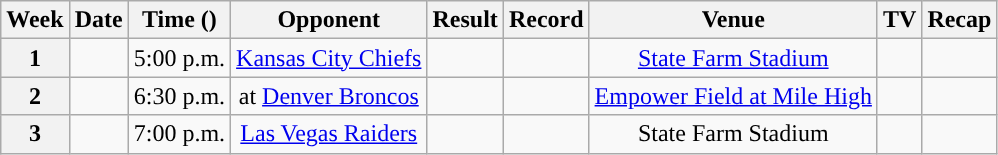<table class="wikitable" style="text-align:center">
<tr>
<th>Week</th>
<th>Date</th>
<th>Time (<a href='#'></a>)</th>
<th>Opponent</th>
<th>Result</th>
<th>Record</th>
<th>Venue</th>
<th>TV</th>
<th>Recap</th>
</tr>
<tr>
<th>1</th>
<td></td>
<td>5:00 p.m.</td>
<td><a href='#'>Kansas City Chiefs</a></td>
<td></td>
<td></td>
<td><a href='#'>State Farm Stadium</a></td>
<td></td>
<td></td>
</tr>
<tr>
<th>2</th>
<td></td>
<td>6:30 p.m.</td>
<td>at <a href='#'>Denver Broncos</a></td>
<td></td>
<td></td>
<td><a href='#'>Empower Field at Mile High</a></td>
<td></td>
<td></td>
</tr>
<tr>
<th>3</th>
<td></td>
<td>7:00 p.m.</td>
<td><a href='#'>Las Vegas Raiders</a></td>
<td></td>
<td></td>
<td>State Farm Stadium</td>
<td></td>
<td></td>
</tr>
</table>
